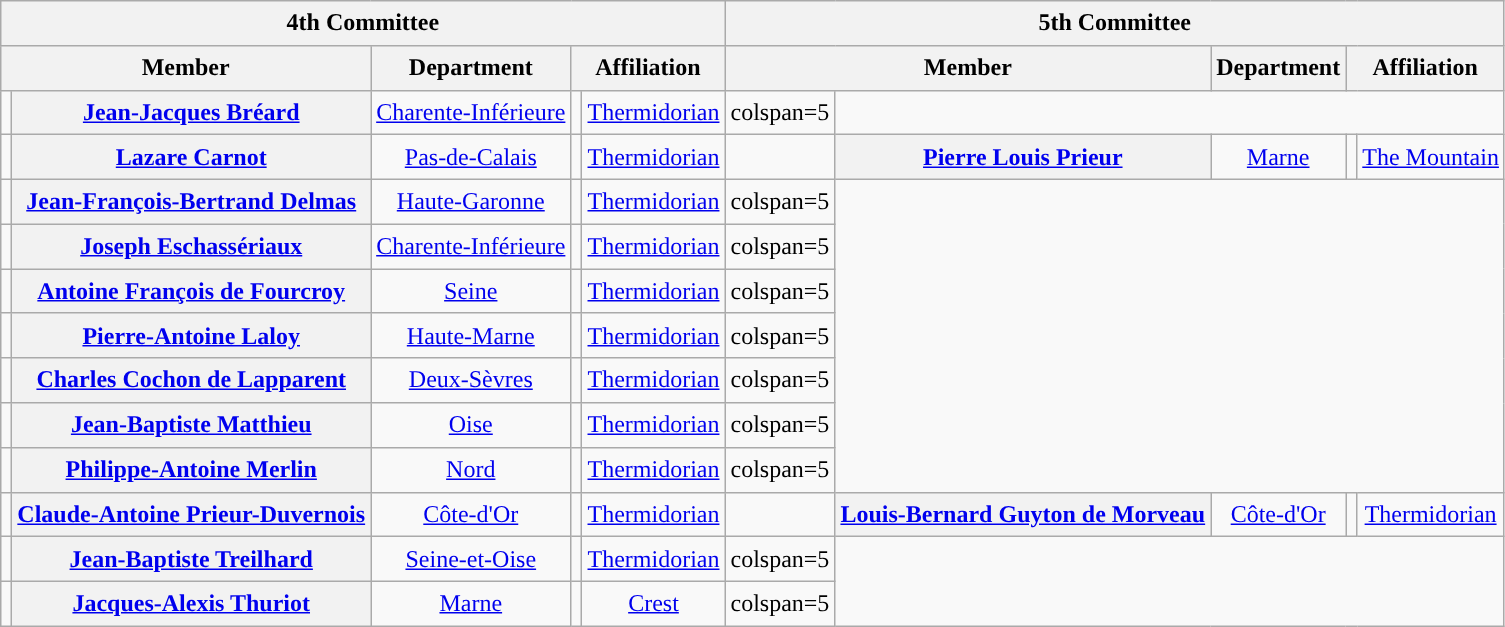<table class="wikitable" style="line-height:1.4em; text-align:center">
<tr>
<th colspan=5>4th Committee<br></th>
<th colspan=5>5th Committee<br></th>
</tr>
<tr>
<th colspan=2>Member</th>
<th>Department</th>
<th colspan=2>Affiliation</th>
<th colspan=2>Member</th>
<th>Department</th>
<th colspan=2>Affiliation</th>
</tr>
<tr>
<td></td>
<th><a href='#'>Jean-Jacques Bréard</a></th>
<td><a href='#'>Charente-Inférieure</a></td>
<td></td>
<td><a href='#'>Thermidorian</a></td>
<td>colspan=5 </td>
</tr>
<tr>
<td></td>
<th><a href='#'>Lazare Carnot</a></th>
<td><a href='#'>Pas-de-Calais</a></td>
<td></td>
<td><a href='#'>Thermidorian</a></td>
<td></td>
<th><a href='#'>Pierre Louis Prieur</a></th>
<td><a href='#'>Marne</a></td>
<td></td>
<td><a href='#'>The Mountain</a></td>
</tr>
<tr>
<td></td>
<th><a href='#'>Jean-François-Bertrand Delmas</a></th>
<td><a href='#'>Haute-Garonne</a></td>
<td></td>
<td><a href='#'>Thermidorian</a></td>
<td>colspan=5 </td>
</tr>
<tr>
<td></td>
<th><a href='#'>Joseph Eschassériaux</a></th>
<td><a href='#'>Charente-Inférieure</a></td>
<td></td>
<td><a href='#'>Thermidorian</a></td>
<td>colspan=5 </td>
</tr>
<tr>
<td></td>
<th><a href='#'>Antoine François de Fourcroy</a></th>
<td><a href='#'>Seine</a></td>
<td></td>
<td><a href='#'>Thermidorian</a></td>
<td>colspan=5 </td>
</tr>
<tr>
<td></td>
<th><a href='#'>Pierre-Antoine Laloy</a></th>
<td><a href='#'>Haute-Marne</a></td>
<td></td>
<td><a href='#'>Thermidorian</a></td>
<td>colspan=5 </td>
</tr>
<tr>
<td></td>
<th><a href='#'>Charles Cochon de Lapparent</a></th>
<td><a href='#'>Deux-Sèvres</a></td>
<td></td>
<td><a href='#'>Thermidorian</a></td>
<td>colspan=5 </td>
</tr>
<tr>
<td></td>
<th><a href='#'>Jean-Baptiste Matthieu</a></th>
<td><a href='#'>Oise</a></td>
<td></td>
<td><a href='#'>Thermidorian</a></td>
<td>colspan=5 </td>
</tr>
<tr>
<td></td>
<th><a href='#'>Philippe-Antoine Merlin</a></th>
<td><a href='#'>Nord</a></td>
<td></td>
<td><a href='#'>Thermidorian</a></td>
<td>colspan=5 </td>
</tr>
<tr>
<td></td>
<th><a href='#'>Claude-Antoine Prieur-Duvernois</a></th>
<td><a href='#'>Côte-d'Or</a></td>
<td></td>
<td><a href='#'>Thermidorian</a></td>
<td></td>
<th><a href='#'>Louis-Bernard Guyton de Morveau</a></th>
<td><a href='#'>Côte-d'Or</a></td>
<td></td>
<td><a href='#'>Thermidorian</a></td>
</tr>
<tr>
<td></td>
<th><a href='#'>Jean-Baptiste Treilhard</a></th>
<td><a href='#'>Seine-et-Oise</a></td>
<td></td>
<td><a href='#'>Thermidorian</a></td>
<td>colspan=5 </td>
</tr>
<tr>
<td></td>
<th><a href='#'>Jacques-Alexis Thuriot</a></th>
<td><a href='#'>Marne</a></td>
<td></td>
<td><a href='#'>Crest</a></td>
<td>colspan=5 </td>
</tr>
</table>
